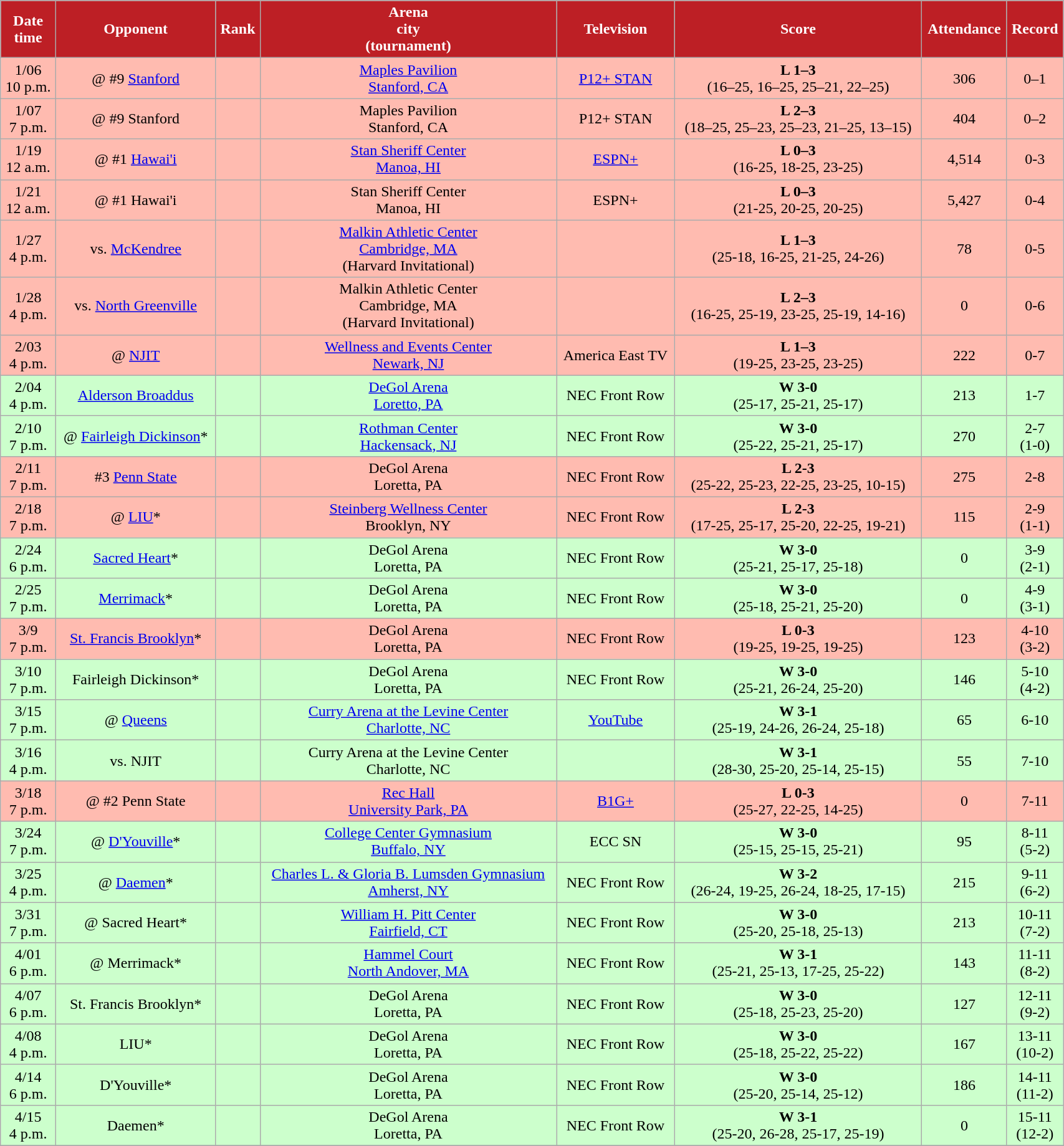<table class="wikitable sortable" style="width:90%">
<tr>
<th style="background:#BD1F25; color:#FFFFFF;" scope="col">Date<br>time</th>
<th style="background:#BD1F25; color:#FFFFFF;" scope="col">Opponent</th>
<th style="background:#BD1F25; color:#FFFFFF;" scope="col">Rank</th>
<th style="background:#BD1F25; color:#FFFFFF;" scope="col">Arena<br>city<br>(tournament)</th>
<th style="background:#BD1F25; color:#FFFFFF;" scope="col">Television</th>
<th style="background:#BD1F25; color:#FFFFFF;" scope="col">Score</th>
<th style="background:#BD1F25; color:#FFFFFF;" scope="col">Attendance</th>
<th style="background:#BD1F25; color:#FFFFFF;" scope="col">Record</th>
</tr>
<tr align="center" bgcolor="#ffbbb">
<td>1/06<br>10 p.m.</td>
<td>@ #9 <a href='#'>Stanford</a></td>
<td></td>
<td><a href='#'>Maples Pavilion</a><br><a href='#'>Stanford, CA</a></td>
<td><a href='#'>P12+ STAN</a></td>
<td><strong>L 1–3</strong><br>(16–25, 16–25, 25–21, 22–25)</td>
<td>306</td>
<td>0–1</td>
</tr>
<tr align="center" bgcolor="#ffbbb">
<td>1/07<br>7 p.m.</td>
<td>@ #9 Stanford</td>
<td></td>
<td>Maples Pavilion<br>Stanford, CA</td>
<td>P12+ STAN</td>
<td><strong>L 2–3</strong><br>(18–25, 25–23, 25–23, 21–25, 13–15)</td>
<td>404</td>
<td>0–2</td>
</tr>
<tr align="center" bgcolor="#ffbbb">
<td>1/19<br>12 a.m.</td>
<td>@ #1 <a href='#'>Hawai'i</a></td>
<td></td>
<td><a href='#'>Stan Sheriff Center</a><br><a href='#'>Manoa, HI</a></td>
<td><a href='#'>ESPN+</a></td>
<td><strong>L 0–3</strong><br>(16-25, 18-25, 23-25)</td>
<td>4,514</td>
<td>0-3</td>
</tr>
<tr align="center" bgcolor="#ffbbb">
<td>1/21<br>12 a.m.</td>
<td>@ #1 Hawai'i</td>
<td></td>
<td>Stan Sheriff Center<br>Manoa, HI</td>
<td>ESPN+</td>
<td><strong>L 0–3</strong><br>(21-25, 20-25, 20-25)</td>
<td>5,427</td>
<td>0-4</td>
</tr>
<tr align="center" bgcolor="#ffbbb">
<td>1/27<br>4 p.m.</td>
<td>vs. <a href='#'>McKendree</a></td>
<td></td>
<td><a href='#'>Malkin Athletic Center</a><br><a href='#'>Cambridge, MA</a><br>(Harvard Invitational)</td>
<td></td>
<td><strong>L 1–3</strong><br>(25-18, 16-25, 21-25, 24-26)</td>
<td>78</td>
<td>0-5</td>
</tr>
<tr align="center" bgcolor="#ffbbb">
<td>1/28<br>4 p.m.</td>
<td>vs. <a href='#'>North Greenville</a></td>
<td></td>
<td>Malkin Athletic Center<br>Cambridge, MA<br>(Harvard Invitational)</td>
<td></td>
<td><strong>L 2–3</strong><br>(16-25, 25-19, 23-25, 25-19, 14-16)</td>
<td>0</td>
<td>0-6</td>
</tr>
<tr align="center" bgcolor="#ffbbb">
<td>2/03<br>4 p.m.</td>
<td>@ <a href='#'>NJIT</a></td>
<td></td>
<td><a href='#'>Wellness and Events Center</a> <br> <a href='#'>Newark, NJ</a></td>
<td>America East TV</td>
<td><strong>L 1–3</strong><br>(19-25, 23-25, 23-25)</td>
<td>222</td>
<td>0-7</td>
</tr>
<tr align="center" bgcolor="#ccffcc">
<td>2/04<br>4 p.m.</td>
<td><a href='#'>Alderson Broaddus</a></td>
<td></td>
<td><a href='#'>DeGol Arena</a><br><a href='#'>Loretto, PA</a></td>
<td>NEC Front Row</td>
<td><strong>W 3-0</strong><br>(25-17, 25-21, 25-17)</td>
<td>213</td>
<td>1-7</td>
</tr>
<tr align="center" bgcolor="#ccffcc">
<td>2/10<br>7 p.m.</td>
<td>@ <a href='#'>Fairleigh Dickinson</a>*</td>
<td></td>
<td><a href='#'>Rothman Center</a><br><a href='#'>Hackensack, NJ</a></td>
<td>NEC Front Row</td>
<td><strong>W 3-0</strong><br>(25-22, 25-21, 25-17)</td>
<td>270</td>
<td>2-7<br>(1-0)</td>
</tr>
<tr align="center" bgcolor="#ffbbb">
<td>2/11<br>7 p.m.</td>
<td>#3 <a href='#'>Penn State</a></td>
<td></td>
<td>DeGol Arena<br>Loretta, PA</td>
<td>NEC Front Row</td>
<td><strong>L 2-3</strong><br>(25-22, 25-23, 22-25, 23-25, 10-15)</td>
<td>275</td>
<td>2-8</td>
</tr>
<tr align="center" bgcolor="#ffbbb">
<td>2/18<br>7 p.m.</td>
<td>@ <a href='#'>LIU</a>*</td>
<td></td>
<td><a href='#'>Steinberg Wellness Center</a><br>Brooklyn, NY</td>
<td>NEC Front Row</td>
<td><strong>L 2-3</strong><br>(17-25, 25-17, 25-20, 22-25, 19-21)</td>
<td>115</td>
<td>2-9<br>(1-1)</td>
</tr>
<tr align="center" bgcolor="#ccffcc">
<td>2/24<br>6 p.m.</td>
<td><a href='#'>Sacred Heart</a>*</td>
<td></td>
<td>DeGol Arena<br>Loretta, PA</td>
<td>NEC Front Row</td>
<td><strong>W 3-0</strong><br>(25-21, 25-17, 25-18)</td>
<td>0</td>
<td>3-9<br>(2-1)</td>
</tr>
<tr align="center" bgcolor="#ccffcc">
<td>2/25<br>7 p.m.</td>
<td><a href='#'>Merrimack</a>*</td>
<td></td>
<td>DeGol Arena<br>Loretta, PA</td>
<td>NEC Front Row</td>
<td><strong>W 3-0</strong><br>(25-18, 25-21, 25-20)</td>
<td>0</td>
<td>4-9<br>(3-1)</td>
</tr>
<tr align="center" bgcolor="#ffbbb">
<td>3/9<br>7 p.m.</td>
<td><a href='#'>St. Francis Brooklyn</a>*</td>
<td></td>
<td>DeGol Arena<br>Loretta, PA</td>
<td>NEC Front Row</td>
<td><strong>L 0-3</strong><br>(19-25, 19-25, 19-25)</td>
<td>123</td>
<td>4-10<br>(3-2)</td>
</tr>
<tr align="center" bgcolor="#ccffcc">
<td>3/10<br>7 p.m.</td>
<td>Fairleigh Dickinson*</td>
<td></td>
<td>DeGol Arena<br>Loretta, PA</td>
<td>NEC Front Row</td>
<td><strong>W 3-0</strong><br>(25-21, 26-24, 25-20)</td>
<td>146</td>
<td>5-10<br>(4-2)</td>
</tr>
<tr align="center" bgcolor="#ccffcc">
<td>3/15<br>7 p.m.</td>
<td>@ <a href='#'>Queens</a></td>
<td></td>
<td><a href='#'>Curry Arena at the Levine Center</a><br><a href='#'>Charlotte, NC</a></td>
<td><a href='#'>YouTube</a></td>
<td><strong>W 3-1</strong><br>(25-19, 24-26, 26-24, 25-18)</td>
<td>65</td>
<td>6-10</td>
</tr>
<tr align="center" bgcolor="#ccffcc">
<td>3/16<br>4 p.m.</td>
<td>vs. NJIT</td>
<td></td>
<td>Curry Arena at the Levine Center<br>Charlotte, NC</td>
<td></td>
<td><strong>W 3-1</strong><br>(28-30, 25-20, 25-14, 25-15)</td>
<td>55</td>
<td>7-10</td>
</tr>
<tr align="center" bgcolor="#ffbbb">
<td>3/18<br>7 p.m.</td>
<td>@ #2 Penn State</td>
<td></td>
<td><a href='#'>Rec Hall</a><br><a href='#'>University Park, PA</a></td>
<td><a href='#'>B1G+</a></td>
<td><strong>L 0-3</strong><br>(25-27, 22-25, 14-25)</td>
<td>0</td>
<td>7-11</td>
</tr>
<tr align="center" bgcolor="#ccffcc">
<td>3/24<br>7 p.m.</td>
<td>@ <a href='#'>D'Youville</a>*</td>
<td></td>
<td><a href='#'>College Center Gymnasium</a><br><a href='#'>Buffalo, NY</a></td>
<td>ECC SN</td>
<td><strong>W 3-0</strong><br>(25-15, 25-15, 25-21)</td>
<td>95</td>
<td>8-11<br>(5-2)</td>
</tr>
<tr align="center" bgcolor="#ccffcc">
<td>3/25<br>4 p.m.</td>
<td>@ <a href='#'>Daemen</a>*</td>
<td></td>
<td><a href='#'>Charles L. & Gloria B. Lumsden Gymnasium</a><br><a href='#'>Amherst, NY</a></td>
<td>NEC Front Row</td>
<td><strong>W 3-2</strong><br>(26-24, 19-25, 26-24, 18-25, 17-15)</td>
<td>215</td>
<td>9-11<br>(6-2)</td>
</tr>
<tr align="center" bgcolor="#ccffcc">
<td>3/31<br>7 p.m.</td>
<td>@ Sacred Heart*</td>
<td></td>
<td><a href='#'>William H. Pitt Center</a><br><a href='#'>Fairfield, CT</a></td>
<td>NEC Front Row</td>
<td><strong>W 3-0</strong><br>(25-20, 25-18, 25-13)</td>
<td>213</td>
<td>10-11<br>(7-2)</td>
</tr>
<tr align="center" bgcolor="#ccffcc">
<td>4/01<br>6 p.m.</td>
<td>@ Merrimack*</td>
<td></td>
<td><a href='#'>Hammel Court</a><br><a href='#'>North Andover, MA</a></td>
<td>NEC Front Row</td>
<td><strong>W 3-1</strong><br>(25-21, 25-13, 17-25, 25-22)</td>
<td>143</td>
<td>11-11<br>(8-2)</td>
</tr>
<tr align="center" bgcolor="#ccffcc">
<td>4/07<br>6 p.m.</td>
<td>St. Francis Brooklyn*</td>
<td></td>
<td>DeGol Arena<br>Loretta, PA</td>
<td>NEC Front Row</td>
<td><strong>W 3-0</strong><br>(25-18, 25-23, 25-20)</td>
<td>127</td>
<td>12-11<br>(9-2)</td>
</tr>
<tr align="center" bgcolor="#ccffcc">
<td>4/08<br>4 p.m.</td>
<td>LIU*</td>
<td></td>
<td>DeGol Arena<br>Loretta, PA</td>
<td>NEC Front Row</td>
<td><strong>W 3-0</strong><br>(25-18, 25-22, 25-22)</td>
<td>167</td>
<td>13-11<br>(10-2)</td>
</tr>
<tr align="center" bgcolor="#ccffcc">
<td>4/14<br>6 p.m.</td>
<td>D'Youville*</td>
<td></td>
<td>DeGol Arena<br>Loretta, PA</td>
<td>NEC Front Row</td>
<td><strong>W 3-0</strong><br>(25-20, 25-14, 25-12)</td>
<td>186</td>
<td>14-11<br>(11-2)</td>
</tr>
<tr align="center" bgcolor="#ccffcc">
<td>4/15<br>4 p.m.</td>
<td>Daemen*</td>
<td></td>
<td>DeGol Arena<br>Loretta, PA</td>
<td>NEC Front Row</td>
<td><strong>W 3-1</strong><br>(25-20, 26-28, 25-17, 25-19)</td>
<td>0</td>
<td>15-11<br>(12-2)</td>
</tr>
<tr>
</tr>
</table>
